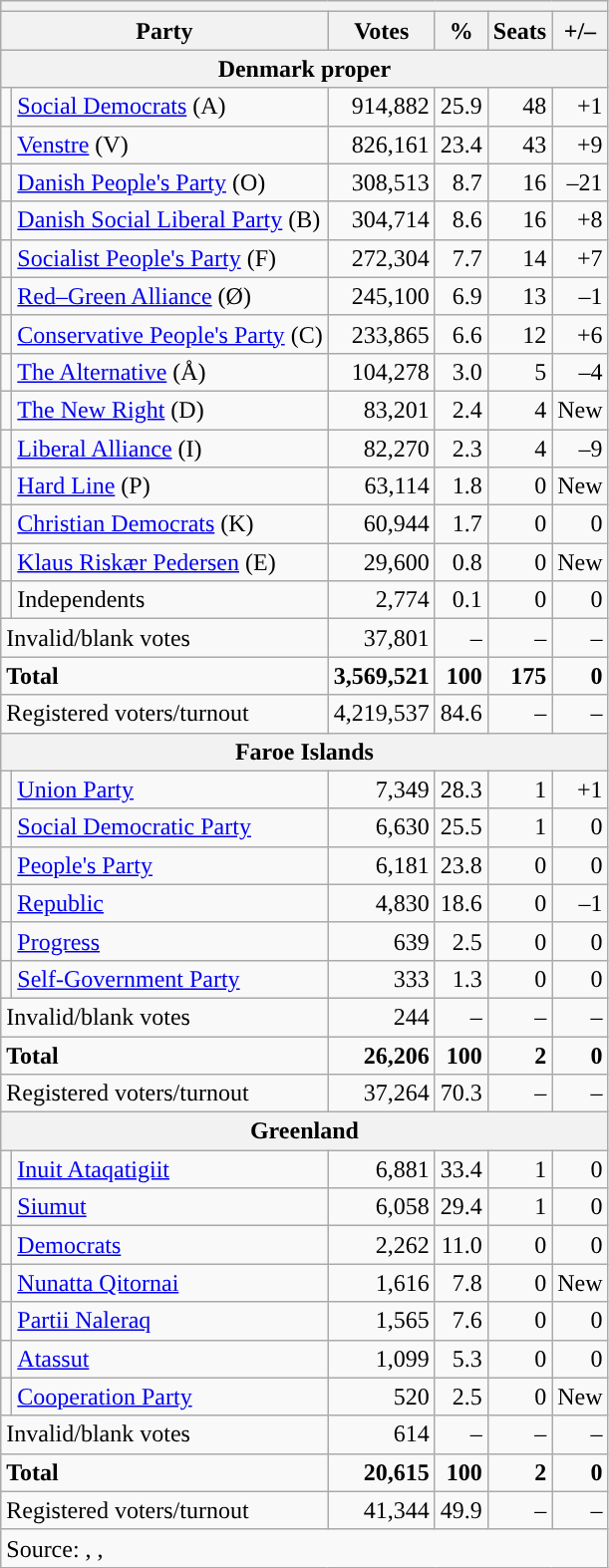<table class="wikitable" style="text-align:right">
<tr>
<th colspan="7"></th>
</tr>
<tr>
<th colspan="2">Party</th>
<th>Votes</th>
<th>%</th>
<th>Seats</th>
<th>+/–</th>
</tr>
<tr>
<th colspan="7">Denmark proper</th>
</tr>
<tr>
<td></td>
<td align="left"><a href='#'>Social Democrats</a> (A)</td>
<td>914,882</td>
<td>25.9</td>
<td>48</td>
<td>+1</td>
</tr>
<tr>
<td></td>
<td align="left"><a href='#'>Venstre</a> (V)</td>
<td>826,161</td>
<td>23.4</td>
<td>43</td>
<td>+9</td>
</tr>
<tr>
<td></td>
<td align="left"><a href='#'>Danish People's Party</a> (O)</td>
<td>308,513</td>
<td>8.7</td>
<td>16</td>
<td>–21</td>
</tr>
<tr>
<td></td>
<td align="left"><a href='#'>Danish Social Liberal Party</a> (B)</td>
<td>304,714</td>
<td>8.6</td>
<td>16</td>
<td>+8</td>
</tr>
<tr>
<td></td>
<td align="left"><a href='#'>Socialist People's Party</a> (F)</td>
<td>272,304</td>
<td>7.7</td>
<td>14</td>
<td>+7</td>
</tr>
<tr>
<td></td>
<td align="left"><a href='#'>Red–Green Alliance</a> (Ø)</td>
<td>245,100</td>
<td>6.9</td>
<td>13</td>
<td>–1</td>
</tr>
<tr>
<td></td>
<td align="left"><a href='#'>Conservative People's Party</a> (C)</td>
<td>233,865</td>
<td>6.6</td>
<td>12</td>
<td>+6</td>
</tr>
<tr>
<td></td>
<td align="left"><a href='#'>The Alternative</a> (Å)</td>
<td>104,278</td>
<td>3.0</td>
<td>5</td>
<td>–4</td>
</tr>
<tr>
<td></td>
<td align="left"><a href='#'>The New Right</a> (D)</td>
<td>83,201</td>
<td>2.4</td>
<td>4</td>
<td>New</td>
</tr>
<tr>
<td></td>
<td align="left"><a href='#'>Liberal Alliance</a> (I)</td>
<td>82,270</td>
<td>2.3</td>
<td>4</td>
<td>–9</td>
</tr>
<tr>
<td></td>
<td align="left"><a href='#'>Hard Line</a> (P)</td>
<td>63,114</td>
<td>1.8</td>
<td>0</td>
<td>New</td>
</tr>
<tr>
<td></td>
<td align="left"><a href='#'>Christian Democrats</a> (K)</td>
<td>60,944</td>
<td>1.7</td>
<td>0</td>
<td>0</td>
</tr>
<tr>
<td></td>
<td align="left"><a href='#'>Klaus Riskær Pedersen</a> (E)</td>
<td>29,600</td>
<td>0.8</td>
<td>0</td>
<td>New</td>
</tr>
<tr>
<td></td>
<td align="left">Independents</td>
<td>2,774</td>
<td>0.1</td>
<td>0</td>
<td>0</td>
</tr>
<tr>
<td colspan="2" align="left">Invalid/blank votes</td>
<td>37,801</td>
<td>–</td>
<td>–</td>
<td>–</td>
</tr>
<tr>
<td colspan="2" align="left"><strong>Total</strong></td>
<td><strong>3,569,521</strong></td>
<td><strong>100</strong></td>
<td><strong>175</strong></td>
<td><strong>0</strong></td>
</tr>
<tr>
<td colspan="2" align="left">Registered voters/turnout</td>
<td>4,219,537</td>
<td>84.6</td>
<td>–</td>
<td>–</td>
</tr>
<tr>
<th colspan="6">Faroe Islands</th>
</tr>
<tr>
<td></td>
<td align="left"><a href='#'>Union Party</a></td>
<td>7,349</td>
<td>28.3</td>
<td>1</td>
<td>+1</td>
</tr>
<tr>
<td></td>
<td align="left"><a href='#'>Social Democratic Party</a></td>
<td>6,630</td>
<td>25.5</td>
<td>1</td>
<td>0</td>
</tr>
<tr>
<td></td>
<td align="left"><a href='#'>People's Party</a></td>
<td>6,181</td>
<td>23.8</td>
<td>0</td>
<td>0</td>
</tr>
<tr>
<td></td>
<td align="left"><a href='#'>Republic</a></td>
<td>4,830</td>
<td>18.6</td>
<td>0</td>
<td>–1</td>
</tr>
<tr>
<td></td>
<td align="left"><a href='#'>Progress</a></td>
<td>639</td>
<td>2.5</td>
<td>0</td>
<td>0</td>
</tr>
<tr>
<td></td>
<td align="left"><a href='#'>Self-Government Party</a></td>
<td>333</td>
<td>1.3</td>
<td>0</td>
<td>0</td>
</tr>
<tr>
<td colspan="2" align="left">Invalid/blank votes</td>
<td>244</td>
<td>–</td>
<td>–</td>
<td>–</td>
</tr>
<tr>
<td colspan="2" align="left"><strong>Total</strong></td>
<td><strong>26,206</strong></td>
<td><strong>100</strong></td>
<td><strong>2</strong></td>
<td><strong>0</strong></td>
</tr>
<tr>
<td colspan="2" align="left">Registered voters/turnout</td>
<td>37,264</td>
<td>70.3</td>
<td>–</td>
<td>–</td>
</tr>
<tr>
<th colspan="6">Greenland</th>
</tr>
<tr>
<td></td>
<td align="left"><a href='#'>Inuit Ataqatigiit</a></td>
<td>6,881</td>
<td>33.4</td>
<td>1</td>
<td>0</td>
</tr>
<tr>
<td></td>
<td align="left"><a href='#'>Siumut</a></td>
<td>6,058</td>
<td>29.4</td>
<td>1</td>
<td>0</td>
</tr>
<tr>
<td></td>
<td align="left"><a href='#'>Democrats</a></td>
<td>2,262</td>
<td>11.0</td>
<td>0</td>
<td>0</td>
</tr>
<tr>
<td></td>
<td align="left"><a href='#'>Nunatta Qitornai</a></td>
<td>1,616</td>
<td>7.8</td>
<td>0</td>
<td>New</td>
</tr>
<tr>
<td></td>
<td align="left"><a href='#'>Partii Naleraq</a></td>
<td>1,565</td>
<td>7.6</td>
<td>0</td>
<td>0</td>
</tr>
<tr>
<td></td>
<td align="left"><a href='#'>Atassut</a></td>
<td>1,099</td>
<td>5.3</td>
<td>0</td>
<td>0</td>
</tr>
<tr>
<td></td>
<td align="left"><a href='#'>Cooperation Party</a></td>
<td>520</td>
<td>2.5</td>
<td>0</td>
<td>New</td>
</tr>
<tr>
<td colspan="2" align="left">Invalid/blank votes</td>
<td>614</td>
<td>–</td>
<td>–</td>
<td>–</td>
</tr>
<tr>
<td colspan="2" align="left"><strong>Total</strong></td>
<td><strong>20,615</strong></td>
<td><strong>100</strong></td>
<td><strong>2</strong></td>
<td><strong>0</strong></td>
</tr>
<tr>
<td colspan="2" align="left">Registered voters/turnout</td>
<td>41,344</td>
<td>49.9</td>
<td>–</td>
<td>–</td>
</tr>
<tr>
<td colspan="6" align="left">Source: , , </td>
</tr>
</table>
